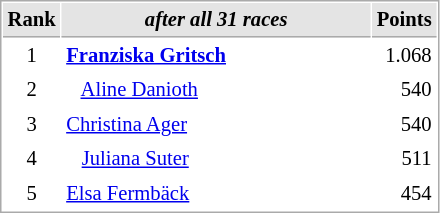<table cellspacing="1" cellpadding="3" style="border:1px solid #aaa; font-size:86%;">
<tr style="background:#e4e4e4;">
<th style="border-bottom:1px solid #aaa; width:10px;">Rank</th>
<th style="border-bottom:1px solid #aaa; width:200px; white-space:nowrap;"><em>after all 31 races</em></th>
<th style="border-bottom:1px solid #aaa; width:20px;">Points</th>
</tr>
<tr>
<td style="text-align:center;">1</td>
<td><strong> <a href='#'>Franziska Gritsch</a></strong></td>
<td align="right">1.068</td>
</tr>
<tr>
<td style="text-align:center;">2</td>
<td>   <a href='#'>Aline Danioth</a></td>
<td align="right">540</td>
</tr>
<tr>
<td style="text-align:center;">3</td>
<td> <a href='#'>Christina Ager</a></td>
<td align="right">540</td>
</tr>
<tr>
<td style="text-align:center;">4</td>
<td>   <a href='#'>Juliana Suter</a></td>
<td align="right">511</td>
</tr>
<tr>
<td style="text-align:center;">5</td>
<td> <a href='#'>Elsa Fermbäck</a></td>
<td align="right">454</td>
</tr>
</table>
